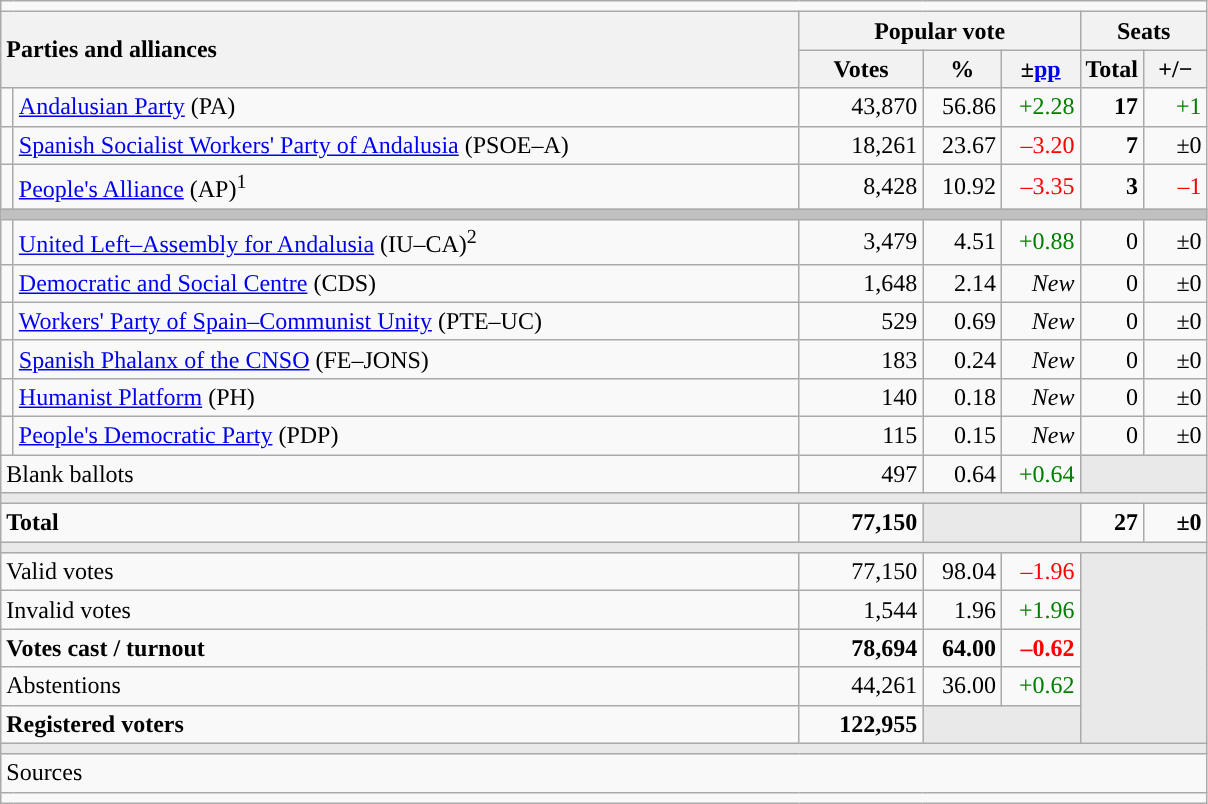<table class="wikitable" style="text-align:right;">
<tr>
<td colspan="7"></td>
</tr>
<tr>
<th style="text-align:left;" rowspan="2" colspan="2" width="525">Parties and alliances</th>
<th colspan="3">Popular vote</th>
<th colspan="2">Seats</th>
</tr>
<tr>
<th width="75">Votes</th>
<th width="45">%</th>
<th width="45">±<a href='#'>pp</a></th>
<th width="35">Total</th>
<th width="35">+/−</th>
</tr>
<tr>
<td width="1" style="color:inherit;background:"></td>
<td align="left"><a href='#'>Andalusian Party</a> (PA)</td>
<td>43,870</td>
<td>56.86</td>
<td style="color:green;">+2.28</td>
<td><strong>17</strong></td>
<td style="color:green;">+1</td>
</tr>
<tr>
<td style="color:inherit;background:"></td>
<td align="left"><a href='#'>Spanish Socialist Workers' Party of Andalusia</a> (PSOE–A)</td>
<td>18,261</td>
<td>23.67</td>
<td style="color:red;">–3.20</td>
<td><strong>7</strong></td>
<td>±0</td>
</tr>
<tr>
<td style="color:inherit;background:"></td>
<td align="left"><a href='#'>People's Alliance</a> (AP)<sup>1</sup></td>
<td>8,428</td>
<td>10.92</td>
<td style="color:red;">–3.35</td>
<td><strong>3</strong></td>
<td style="color:red;">–1</td>
</tr>
<tr>
<td colspan="7" bgcolor="#C0C0C0"></td>
</tr>
<tr>
<td style="color:inherit;background:"></td>
<td align="left"><a href='#'>United Left–Assembly for Andalusia</a> (IU–CA)<sup>2</sup></td>
<td>3,479</td>
<td>4.51</td>
<td style="color:green;">+0.88</td>
<td>0</td>
<td>±0</td>
</tr>
<tr>
<td style="color:inherit;background:"></td>
<td align="left"><a href='#'>Democratic and Social Centre</a> (CDS)</td>
<td>1,648</td>
<td>2.14</td>
<td><em>New</em></td>
<td>0</td>
<td>±0</td>
</tr>
<tr>
<td style="color:inherit;background:"></td>
<td align="left"><a href='#'>Workers' Party of Spain–Communist Unity</a> (PTE–UC)</td>
<td>529</td>
<td>0.69</td>
<td><em>New</em></td>
<td>0</td>
<td>±0</td>
</tr>
<tr>
<td style="color:inherit;background:"></td>
<td align="left"><a href='#'>Spanish Phalanx of the CNSO</a> (FE–JONS)</td>
<td>183</td>
<td>0.24</td>
<td><em>New</em></td>
<td>0</td>
<td>±0</td>
</tr>
<tr>
<td style="color:inherit;background:"></td>
<td align="left"><a href='#'>Humanist Platform</a> (PH)</td>
<td>140</td>
<td>0.18</td>
<td><em>New</em></td>
<td>0</td>
<td>±0</td>
</tr>
<tr>
<td style="color:inherit;background:"></td>
<td align="left"><a href='#'>People's Democratic Party</a> (PDP)</td>
<td>115</td>
<td>0.15</td>
<td><em>New</em></td>
<td>0</td>
<td>±0</td>
</tr>
<tr>
<td align="left" colspan="2">Blank ballots</td>
<td>497</td>
<td>0.64</td>
<td style="color:green;">+0.64</td>
<td bgcolor="#E9E9E9" colspan="2"></td>
</tr>
<tr>
<td colspan="7" bgcolor="#E9E9E9"></td>
</tr>
<tr style="font-weight:bold;">
<td align="left" colspan="2">Total</td>
<td>77,150</td>
<td bgcolor="#E9E9E9" colspan="2"></td>
<td>27</td>
<td>±0</td>
</tr>
<tr>
<td colspan="7" bgcolor="#E9E9E9"></td>
</tr>
<tr>
<td align="left" colspan="2">Valid votes</td>
<td>77,150</td>
<td>98.04</td>
<td style="color:red;">–1.96</td>
<td bgcolor="#E9E9E9" colspan="2" rowspan="5"></td>
</tr>
<tr>
<td align="left" colspan="2">Invalid votes</td>
<td>1,544</td>
<td>1.96</td>
<td style="color:green;">+1.96</td>
</tr>
<tr style="font-weight:bold;">
<td align="left" colspan="2">Votes cast / turnout</td>
<td>78,694</td>
<td>64.00</td>
<td style="color:red;">–0.62</td>
</tr>
<tr>
<td align="left" colspan="2">Abstentions</td>
<td>44,261</td>
<td>36.00</td>
<td style="color:green;">+0.62</td>
</tr>
<tr style="font-weight:bold;">
<td align="left" colspan="2">Registered voters</td>
<td>122,955</td>
<td bgcolor="#E9E9E9" colspan="2"></td>
</tr>
<tr>
<td colspan="7" bgcolor="#E9E9E9"></td>
</tr>
<tr>
<td align="left" colspan="7">Sources</td>
</tr>
<tr>
<td colspan="7" style="text-align:left; max-width:790px;"></td>
</tr>
</table>
